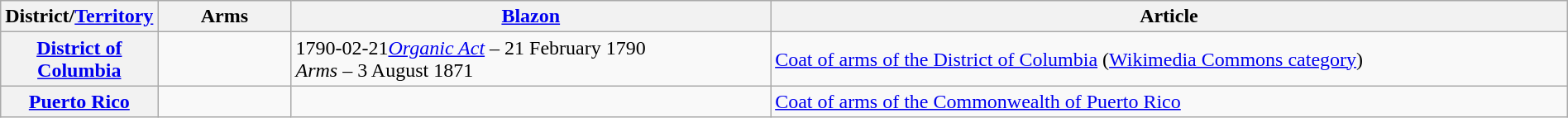<table class="wikitable sortable" style="width:100%">
<tr>
<th style="width:100px">District/<a href='#'>Territory</a></th>
<th style="width:100px" class="unsortable">Arms</th>
<th class="unsortable"><a href='#'>Blazon</a></th>
<th class="unsortable">Article</th>
</tr>
<tr>
<th scope="row"><a href='#'>District of Columbia</a></th>
<td></td>
<td><span>1790-02-21</span><em><a href='#'>Organic Act</a></em> – 21 February 1790<br><em>Arms</em> – 3 August 1871</td>
<td><a href='#'>Coat of arms of the District of Columbia</a> (<a href='#'>Wikimedia Commons category</a>)</td>
</tr>
<tr>
<th scope="row"><a href='#'>Puerto Rico</a></th>
<td></td>
<td></td>
<td><a href='#'>Coat of arms of the Commonwealth of Puerto Rico</a></td>
</tr>
</table>
